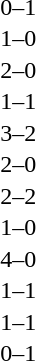<table cellspacing=1 width=70%>
<tr>
<th width=25%></th>
<th width=30%></th>
<th width=15%></th>
<th width=30%></th>
</tr>
<tr>
<td></td>
<td align=right></td>
<td align=center>0–1</td>
<td></td>
</tr>
<tr>
<td></td>
<td align=right></td>
<td align=center>1–0</td>
<td></td>
</tr>
<tr>
<td></td>
<td align=right></td>
<td align=center>2–0</td>
<td></td>
</tr>
<tr>
<td></td>
<td align=right></td>
<td align=center>1–1</td>
<td></td>
</tr>
<tr>
<td></td>
<td align=right></td>
<td align=center>3–2</td>
<td></td>
</tr>
<tr>
<td></td>
<td align=right></td>
<td align=center>2–0</td>
<td></td>
</tr>
<tr>
<td></td>
<td align=right></td>
<td align=center>2–2</td>
<td></td>
</tr>
<tr>
<td></td>
<td align=right></td>
<td align=center>1–0</td>
<td></td>
</tr>
<tr>
<td></td>
<td align=right></td>
<td align=center>4–0</td>
<td></td>
</tr>
<tr>
<td></td>
<td align=right></td>
<td align=center>1–1</td>
<td></td>
</tr>
<tr>
<td></td>
<td align=right></td>
<td align=center>1–1</td>
<td></td>
</tr>
<tr>
<td></td>
<td align=right></td>
<td align=center>0–1</td>
<td></td>
</tr>
</table>
